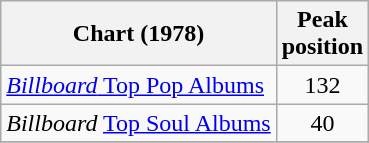<table class="wikitable">
<tr>
<th>Chart (1978)</th>
<th>Peak<br>position</th>
</tr>
<tr>
<td><a href='#'><em>Billboard</em> Top Pop Albums</a></td>
<td align=center>132</td>
</tr>
<tr>
<td><em>Billboard</em> <a href='#'>Top Soul Albums</a></td>
<td align=center>40</td>
</tr>
<tr>
</tr>
</table>
